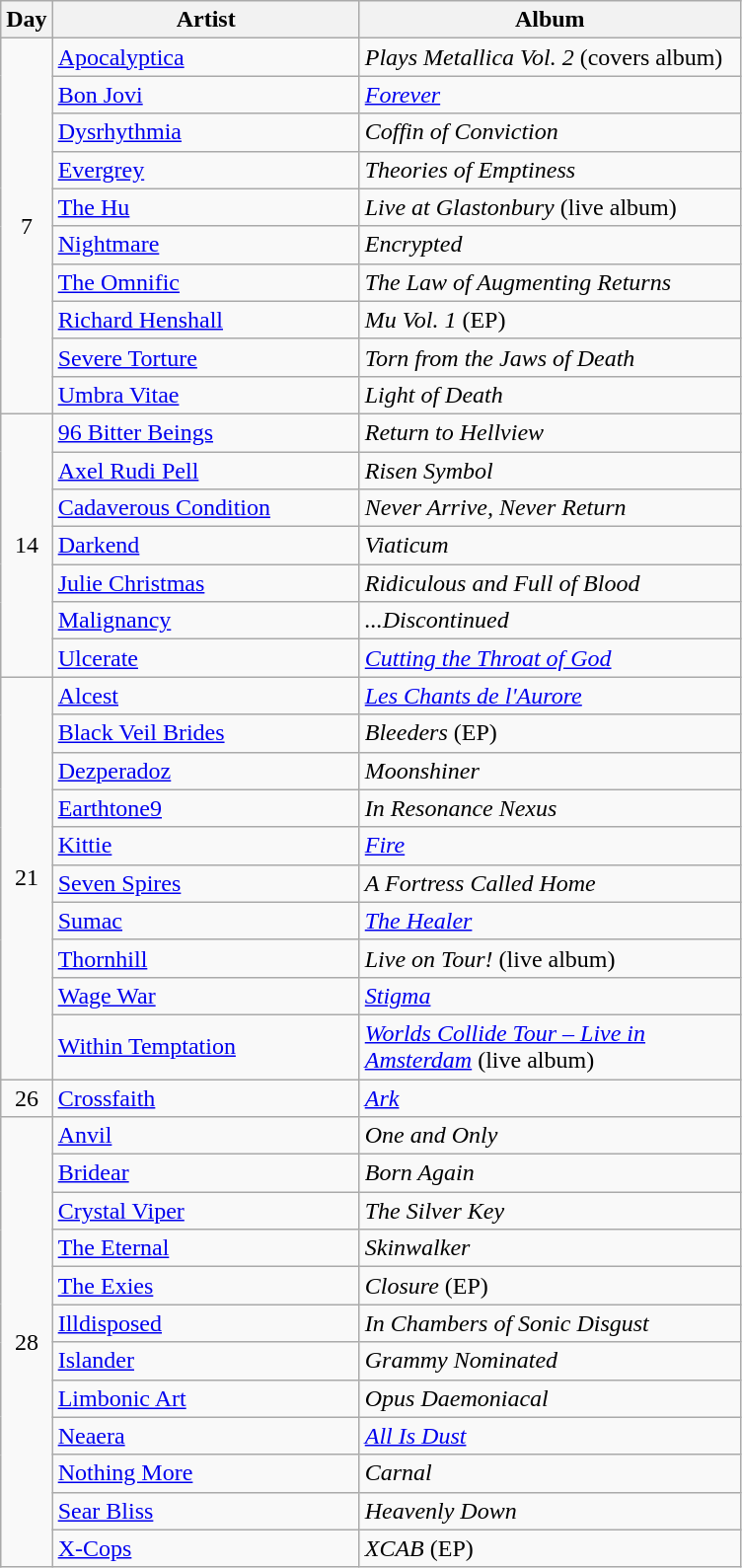<table class="wikitable" id="table_June">
<tr>
<th style="width:20px;">Day</th>
<th style="width:200px;">Artist</th>
<th style="width:250px;">Album</th>
</tr>
<tr>
<td style="text-align:center;" rowspan="10">7</td>
<td><a href='#'>Apocalyptica</a></td>
<td><em>Plays Metallica Vol. 2</em> (covers album)</td>
</tr>
<tr>
<td><a href='#'>Bon Jovi</a></td>
<td><em><a href='#'>Forever</a></em></td>
</tr>
<tr>
<td><a href='#'>Dysrhythmia</a></td>
<td><em>Coffin of Conviction</em></td>
</tr>
<tr>
<td><a href='#'>Evergrey</a></td>
<td><em>Theories of Emptiness</em></td>
</tr>
<tr>
<td><a href='#'>The Hu</a></td>
<td><em>Live at Glastonbury</em> (live album)</td>
</tr>
<tr>
<td><a href='#'>Nightmare</a></td>
<td><em>Encrypted</em></td>
</tr>
<tr>
<td><a href='#'>The Omnific</a></td>
<td><em>The Law of Augmenting Returns</em></td>
</tr>
<tr>
<td><a href='#'>Richard Henshall</a></td>
<td><em>Mu Vol. 1</em> (EP)</td>
</tr>
<tr>
<td><a href='#'>Severe Torture</a></td>
<td><em>Torn from the Jaws of Death</em></td>
</tr>
<tr>
<td><a href='#'>Umbra Vitae</a></td>
<td><em>Light of Death</em></td>
</tr>
<tr>
<td style="text-align:center;" rowspan="7">14</td>
<td><a href='#'>96 Bitter Beings</a></td>
<td><em>Return to Hellview</em></td>
</tr>
<tr>
<td><a href='#'>Axel Rudi Pell</a></td>
<td><em>Risen Symbol</em></td>
</tr>
<tr>
<td><a href='#'>Cadaverous Condition</a></td>
<td><em>Never Arrive, Never Return</em></td>
</tr>
<tr>
<td><a href='#'>Darkend</a></td>
<td><em>Viaticum</em></td>
</tr>
<tr>
<td><a href='#'>Julie Christmas</a></td>
<td><em>Ridiculous and Full of Blood</em></td>
</tr>
<tr>
<td><a href='#'>Malignancy</a></td>
<td><em>...Discontinued</em></td>
</tr>
<tr>
<td><a href='#'>Ulcerate</a></td>
<td><em><a href='#'>Cutting the Throat of God</a></em></td>
</tr>
<tr>
<td style="text-align:center;" rowspan="10">21</td>
<td><a href='#'>Alcest</a></td>
<td><em><a href='#'>Les Chants de l'Aurore</a></em></td>
</tr>
<tr>
<td><a href='#'>Black Veil Brides</a></td>
<td><em>Bleeders</em> (EP)</td>
</tr>
<tr>
<td><a href='#'>Dezperadoz</a></td>
<td><em>Moonshiner</em></td>
</tr>
<tr>
<td><a href='#'>Earthtone9</a></td>
<td><em>In Resonance Nexus</em></td>
</tr>
<tr>
<td><a href='#'>Kittie</a></td>
<td><em><a href='#'>Fire</a></em></td>
</tr>
<tr>
<td><a href='#'>Seven Spires</a></td>
<td><em>A Fortress Called Home</em></td>
</tr>
<tr>
<td><a href='#'>Sumac</a></td>
<td><em><a href='#'>The Healer</a></em></td>
</tr>
<tr>
<td><a href='#'>Thornhill</a></td>
<td><em>Live on Tour!</em> (live album)</td>
</tr>
<tr>
<td><a href='#'>Wage War</a></td>
<td><em><a href='#'>Stigma</a></em></td>
</tr>
<tr>
<td><a href='#'>Within Temptation</a></td>
<td><em><a href='#'>Worlds Collide Tour – Live in Amsterdam</a></em> (live album)</td>
</tr>
<tr>
<td style="text-align:center;" rowspan="1">26</td>
<td><a href='#'>Crossfaith</a></td>
<td><em><a href='#'>Ark</a></em></td>
</tr>
<tr>
<td style="text-align:center;" rowspan="12">28</td>
<td><a href='#'>Anvil</a></td>
<td><em>One and Only</em></td>
</tr>
<tr>
<td><a href='#'>Bridear</a></td>
<td><em>Born Again</em></td>
</tr>
<tr>
<td><a href='#'>Crystal Viper</a></td>
<td><em>The Silver Key</em></td>
</tr>
<tr>
<td><a href='#'>The Eternal</a></td>
<td><em>Skinwalker</em></td>
</tr>
<tr>
<td><a href='#'>The Exies</a></td>
<td><em>Closure</em> (EP)</td>
</tr>
<tr>
<td><a href='#'>Illdisposed</a></td>
<td><em>In Chambers of Sonic Disgust</em></td>
</tr>
<tr>
<td><a href='#'>Islander</a></td>
<td><em>Grammy Nominated</em></td>
</tr>
<tr>
<td><a href='#'>Limbonic Art</a></td>
<td><em>Opus Daemoniacal</em></td>
</tr>
<tr>
<td><a href='#'>Neaera</a></td>
<td><em><a href='#'>All Is Dust</a></em></td>
</tr>
<tr>
<td><a href='#'>Nothing More</a></td>
<td><em>Carnal</em></td>
</tr>
<tr>
<td><a href='#'>Sear Bliss</a></td>
<td><em>Heavenly Down</em></td>
</tr>
<tr>
<td><a href='#'>X-Cops</a></td>
<td><em>XCAB</em> (EP)</td>
</tr>
</table>
